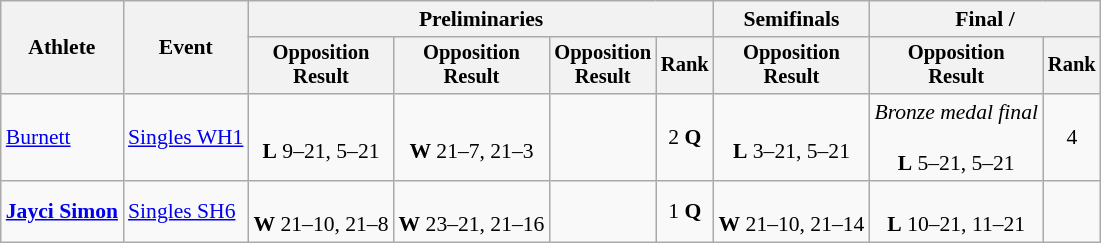<table class=wikitable style="font-size:90%">
<tr>
<th rowspan="2">Athlete</th>
<th rowspan="2">Event</th>
<th colspan="4">Preliminaries</th>
<th>Semifinals</th>
<th colspan="2">Final / </th>
</tr>
<tr style="font-size:95%">
<th>Opposition<br>Result</th>
<th>Opposition<br>Result</th>
<th>Opposition<br>Result</th>
<th>Rank</th>
<th>Opposition<br>Result</th>
<th>Opposition<br>Result</th>
<th>Rank</th>
</tr>
<tr align=center>
<td align=left><a href='#'> Burnett</a></td>
<td align=left><a href='#'>Singles WH1</a></td>
<td><br><strong>L</strong> 9–21, 5–21</td>
<td><br><strong>W</strong> 21–7, 21–3</td>
<td></td>
<td>2 <strong>Q</strong></td>
<td><br><strong>L</strong> 3–21, 5–21</td>
<td><em>Bronze medal final</em><br><br><strong>L</strong> 5–21, 5–21</td>
<td>4</td>
</tr>
<tr align=center>
<td align=left><strong><a href='#'>Jayci Simon</a></strong></td>
<td align=left><a href='#'>Singles SH6</a></td>
<td><br><strong>W</strong> 21–10, 21–8</td>
<td><br><strong>W</strong> 23–21, 21–16</td>
<td><br></td>
<td>1 <strong>Q</strong></td>
<td><br><strong>W</strong> 21–10, 21–14</td>
<td><br><strong>L</strong> 10–21, 11–21</td>
<td></td>
</tr>
</table>
